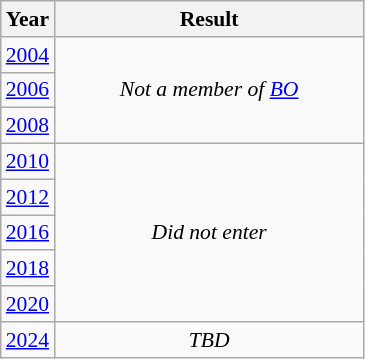<table class="wikitable" style="text-align: center; font-size:90%">
<tr>
<th>Year</th>
<th style="width:200px">Result</th>
</tr>
<tr>
<td> <a href='#'>2004</a></td>
<td rowspan="3"><em>Not a member of <a href='#'>BO</a></em></td>
</tr>
<tr>
<td> <a href='#'>2006</a></td>
</tr>
<tr>
<td> <a href='#'>2008</a></td>
</tr>
<tr>
<td> <a href='#'>2010</a></td>
<td rowspan="5"><em>Did not enter</em></td>
</tr>
<tr>
<td> <a href='#'>2012</a></td>
</tr>
<tr>
<td> <a href='#'>2016</a></td>
</tr>
<tr>
<td> <a href='#'>2018</a></td>
</tr>
<tr>
<td> <a href='#'>2020</a></td>
</tr>
<tr>
<td> <a href='#'>2024</a></td>
<td><em>TBD</em></td>
</tr>
</table>
